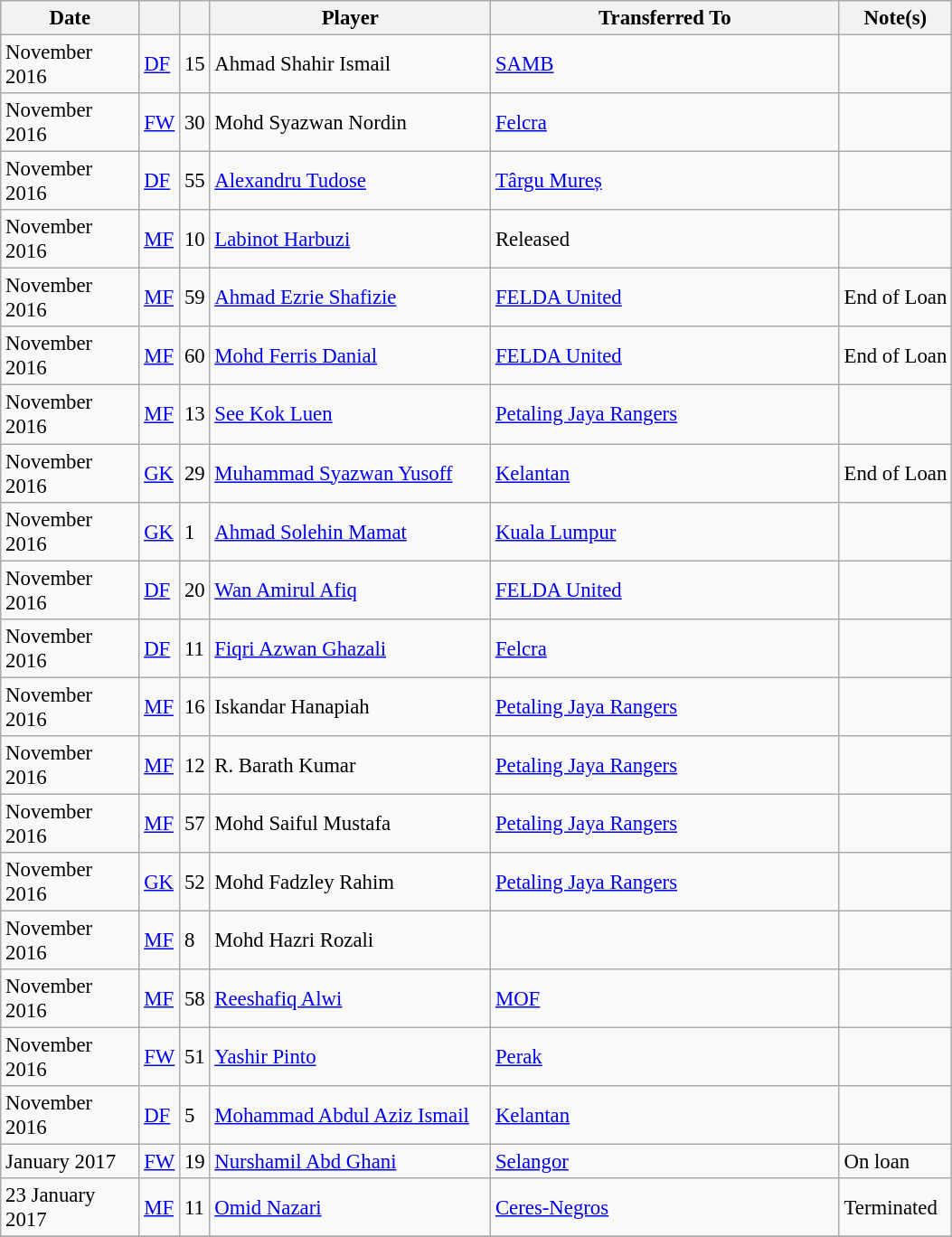<table class="wikitable plainrowheaders sortable" style="font-size:95%">
<tr>
<th scope=col style="width:95px;"><strong>Date</strong></th>
<th></th>
<th></th>
<th scope=col style="width:200px;"><strong>Player</strong></th>
<th scope=col style="width:250px;"><strong>Transferred To</strong></th>
<th><strong>Note(s)</strong></th>
</tr>
<tr>
<td>November 2016</td>
<td><a href='#'>DF</a></td>
<td>15</td>
<td> Ahmad Shahir Ismail</td>
<td> <a href='#'>SAMB</a></td>
<td></td>
</tr>
<tr>
<td>November 2016</td>
<td><a href='#'>FW</a></td>
<td>30</td>
<td> Mohd Syazwan Nordin</td>
<td> <a href='#'>Felcra</a></td>
<td></td>
</tr>
<tr>
<td>November 2016</td>
<td><a href='#'>DF</a></td>
<td>55</td>
<td> <a href='#'>Alexandru Tudose</a></td>
<td> <a href='#'>Târgu Mureș</a></td>
<td></td>
</tr>
<tr>
<td>November 2016</td>
<td><a href='#'>MF</a></td>
<td>10</td>
<td> <a href='#'>Labinot Harbuzi</a></td>
<td>Released</td>
<td></td>
</tr>
<tr>
<td>November 2016</td>
<td><a href='#'>MF</a></td>
<td>59</td>
<td> <a href='#'>Ahmad Ezrie Shafizie</a></td>
<td> <a href='#'>FELDA United</a></td>
<td>End of Loan</td>
</tr>
<tr>
<td>November 2016</td>
<td><a href='#'>MF</a></td>
<td>60</td>
<td> <a href='#'>Mohd Ferris Danial</a></td>
<td> <a href='#'>FELDA United</a></td>
<td>End of Loan</td>
</tr>
<tr>
<td>November 2016</td>
<td><a href='#'>MF</a></td>
<td>13</td>
<td> <a href='#'>See Kok Luen</a></td>
<td> <a href='#'>Petaling Jaya Rangers</a></td>
<td></td>
</tr>
<tr>
<td>November 2016</td>
<td><a href='#'>GK</a></td>
<td>29</td>
<td> <a href='#'>Muhammad Syazwan Yusoff</a></td>
<td> <a href='#'>Kelantan</a></td>
<td>End of Loan</td>
</tr>
<tr>
<td>November 2016</td>
<td><a href='#'>GK</a></td>
<td>1</td>
<td> <a href='#'>Ahmad Solehin Mamat</a></td>
<td> <a href='#'>Kuala Lumpur</a></td>
<td></td>
</tr>
<tr>
<td>November 2016</td>
<td><a href='#'>DF</a></td>
<td>20</td>
<td> <a href='#'>Wan Amirul Afiq</a></td>
<td> <a href='#'>FELDA United</a></td>
<td></td>
</tr>
<tr>
<td>November 2016</td>
<td><a href='#'>DF</a></td>
<td>11</td>
<td> <a href='#'>Fiqri Azwan Ghazali</a></td>
<td> <a href='#'>Felcra</a></td>
<td></td>
</tr>
<tr>
<td>November 2016</td>
<td><a href='#'>MF</a></td>
<td>16</td>
<td> Iskandar Hanapiah</td>
<td> <a href='#'>Petaling Jaya Rangers</a></td>
<td></td>
</tr>
<tr>
<td>November 2016</td>
<td><a href='#'>MF</a></td>
<td>12</td>
<td> R. Barath Kumar</td>
<td> <a href='#'>Petaling Jaya Rangers</a></td>
<td></td>
</tr>
<tr>
<td>November 2016</td>
<td><a href='#'>MF</a></td>
<td>57</td>
<td> Mohd Saiful Mustafa</td>
<td> <a href='#'>Petaling Jaya Rangers</a></td>
<td></td>
</tr>
<tr>
<td>November 2016</td>
<td><a href='#'>GK</a></td>
<td>52</td>
<td> Mohd Fadzley Rahim</td>
<td> <a href='#'>Petaling Jaya Rangers</a></td>
<td></td>
</tr>
<tr>
<td>November 2016</td>
<td><a href='#'>MF</a></td>
<td>8</td>
<td> Mohd Hazri Rozali</td>
<td></td>
<td></td>
</tr>
<tr>
<td>November 2016</td>
<td><a href='#'>MF</a></td>
<td>58</td>
<td> <a href='#'>Reeshafiq Alwi</a></td>
<td> <a href='#'>MOF</a></td>
<td></td>
</tr>
<tr>
<td>November 2016</td>
<td><a href='#'>FW</a></td>
<td>51</td>
<td> <a href='#'>Yashir Pinto</a></td>
<td> <a href='#'>Perak</a></td>
<td></td>
</tr>
<tr>
<td>November 2016</td>
<td><a href='#'>DF</a></td>
<td>5</td>
<td> <a href='#'>Mohammad Abdul Aziz Ismail</a></td>
<td> <a href='#'>Kelantan</a></td>
<td></td>
</tr>
<tr>
<td>January 2017</td>
<td><a href='#'>FW</a></td>
<td>19</td>
<td> <a href='#'>Nurshamil Abd Ghani</a></td>
<td> <a href='#'>Selangor</a></td>
<td>On loan</td>
</tr>
<tr>
<td>23 January 2017</td>
<td><a href='#'>MF</a></td>
<td>11</td>
<td> <a href='#'>Omid Nazari</a></td>
<td> <a href='#'>Ceres-Negros</a></td>
<td>Terminated</td>
</tr>
<tr>
</tr>
</table>
